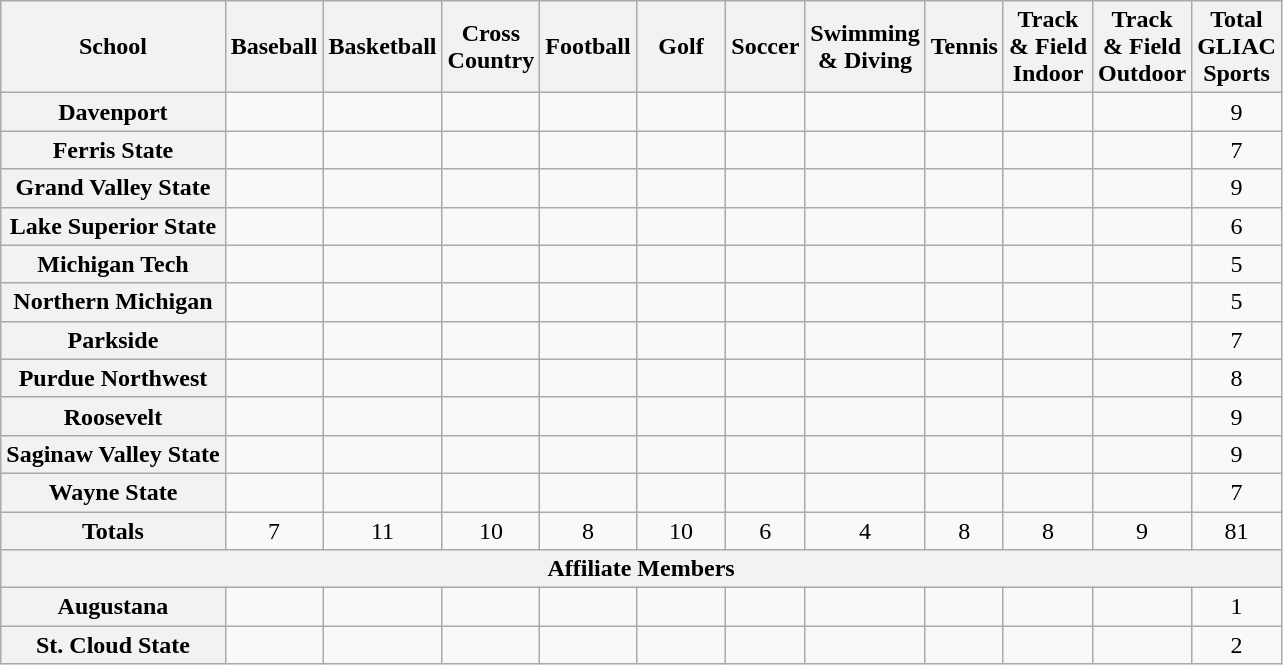<table class="wikitable" style="text-align:center">
<tr>
<th scope="col">School</th>
<th scope="col">Baseball</th>
<th scope="col">Basketball</th>
<th scope="col">Cross<br>Country</th>
<th scope="col">Football</th>
<th scope="col" width=7%>Golf</th>
<th scope="col">Soccer</th>
<th scope="col">Swimming<br>& Diving</th>
<th scope="col">Tennis</th>
<th scope="col">Track<br>& Field<br>Indoor</th>
<th scope="col">Track<br>& Field<br>Outdoor</th>
<th scope="col">Total<br>GLIAC<br>Sports</th>
</tr>
<tr>
<th scope="row" align=left>Davenport</th>
<td></td>
<td></td>
<td></td>
<td></td>
<td></td>
<td></td>
<td></td>
<td></td>
<td></td>
<td></td>
<td>9</td>
</tr>
<tr>
<th scope="row" align=left>Ferris State</th>
<td></td>
<td></td>
<td></td>
<td></td>
<td></td>
<td></td>
<td></td>
<td></td>
<td></td>
<td></td>
<td>7</td>
</tr>
<tr>
<th scope="row" align=left>Grand Valley State</th>
<td></td>
<td></td>
<td></td>
<td></td>
<td></td>
<td></td>
<td></td>
<td></td>
<td></td>
<td></td>
<td>9</td>
</tr>
<tr>
<th scope="row" align=left>Lake Superior State</th>
<td></td>
<td></td>
<td></td>
<td></td>
<td></td>
<td></td>
<td></td>
<td></td>
<td></td>
<td></td>
<td>6</td>
</tr>
<tr>
<th scope="row" align=left>Michigan Tech</th>
<td></td>
<td></td>
<td></td>
<td></td>
<td></td>
<td></td>
<td></td>
<td></td>
<td></td>
<td></td>
<td>5</td>
</tr>
<tr>
<th scope="row" align=left>Northern Michigan</th>
<td></td>
<td></td>
<td></td>
<td></td>
<td></td>
<td></td>
<td></td>
<td></td>
<td></td>
<td></td>
<td>5</td>
</tr>
<tr>
<th scope="row" align=left>Parkside</th>
<td></td>
<td></td>
<td></td>
<td></td>
<td></td>
<td></td>
<td></td>
<td></td>
<td></td>
<td></td>
<td>7</td>
</tr>
<tr>
<th scope="row" align=left>Purdue Northwest</th>
<td></td>
<td></td>
<td></td>
<td></td>
<td></td>
<td></td>
<td></td>
<td></td>
<td></td>
<td></td>
<td>8</td>
</tr>
<tr>
<th scope="row" align=left>Roosevelt</th>
<td></td>
<td></td>
<td></td>
<td></td>
<td></td>
<td></td>
<td></td>
<td></td>
<td></td>
<td></td>
<td>9</td>
</tr>
<tr>
<th scope="row" align=left>Saginaw Valley State</th>
<td></td>
<td></td>
<td></td>
<td></td>
<td></td>
<td></td>
<td></td>
<td></td>
<td></td>
<td></td>
<td>9</td>
</tr>
<tr>
<th scope="row" align=left>Wayne State</th>
<td></td>
<td></td>
<td></td>
<td></td>
<td></td>
<td></td>
<td></td>
<td></td>
<td></td>
<td></td>
<td>7</td>
</tr>
<tr>
<th scope="row">Totals</th>
<td>7</td>
<td>11</td>
<td>10</td>
<td>8</td>
<td>10</td>
<td>6</td>
<td>4</td>
<td>8</td>
<td>8</td>
<td>9</td>
<td>81</td>
</tr>
<tr>
<th scope="row" colspan=13>Affiliate Members</th>
</tr>
<tr>
<th scope="row" align=left>Augustana</th>
<td></td>
<td></td>
<td></td>
<td></td>
<td></td>
<td></td>
<td></td>
<td></td>
<td></td>
<td></td>
<td>1</td>
</tr>
<tr>
<th scope="row" align=left>St. Cloud State</th>
<td></td>
<td></td>
<td></td>
<td></td>
<td></td>
<td></td>
<td></td>
<td></td>
<td></td>
<td></td>
<td>2</td>
</tr>
</table>
